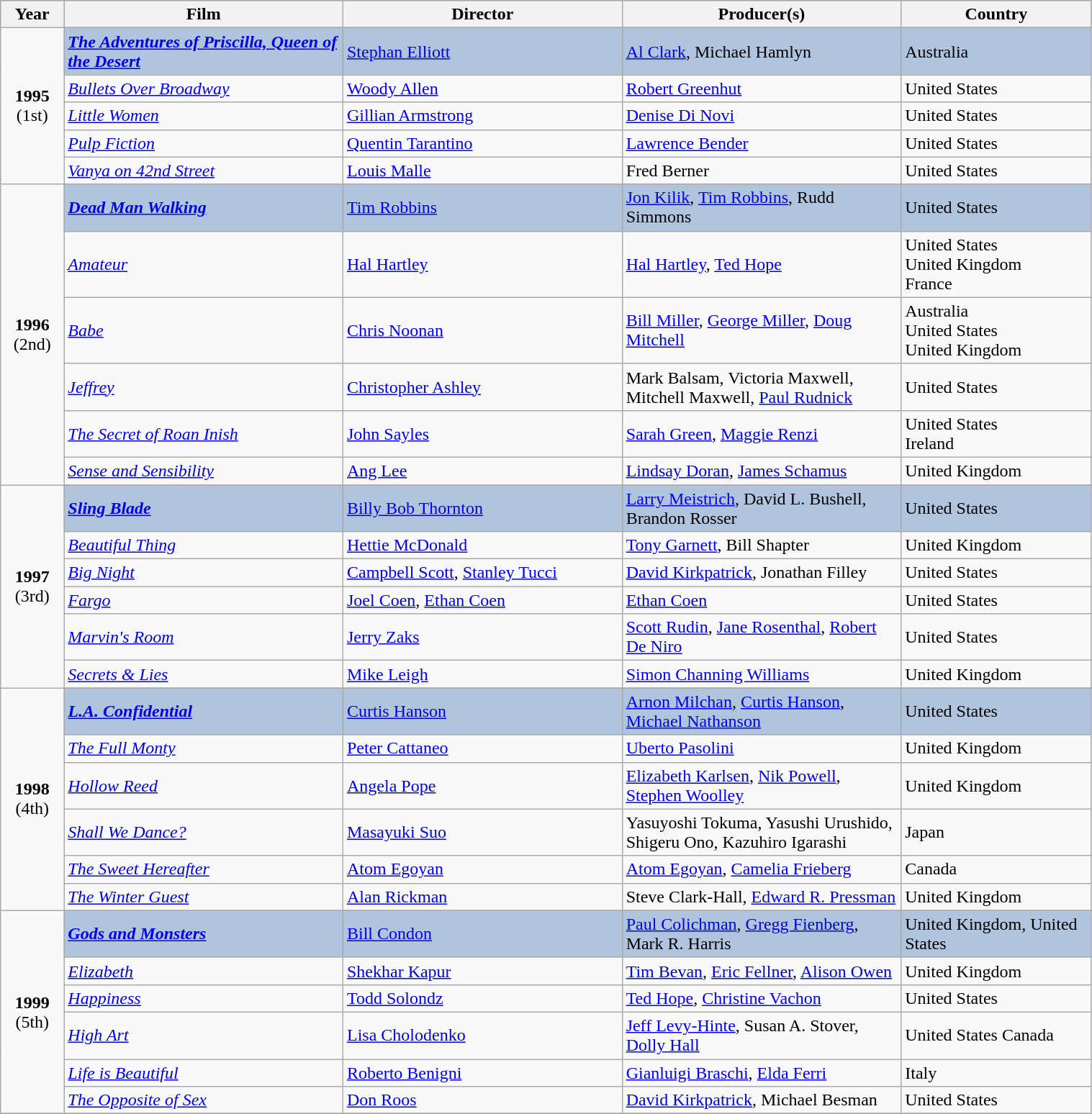<table class="wikitable" style="width:80%">
<tr style="background:#bebebe;">
<th style="width:5%;">Year</th>
<th style="width:22%;">Film</th>
<th style="width:22%;">Director</th>
<th style="width:22%;">Producer(s)</th>
<th style="width:15%;">Country</th>
</tr>
<tr>
<td rowspan=6 style="text-align:center"><strong>1995</strong><br>(1st)</td>
</tr>
<tr style="background:#B0C4DE;">
<td><strong><em><a href='#'>The Adventures of Priscilla, Queen of the Desert</a></em></strong></td>
<td><a href='#'>Stephan Elliott</a></td>
<td><a href='#'>Al Clark</a>, Michael Hamlyn</td>
<td>Australia</td>
</tr>
<tr>
<td><em><a href='#'>Bullets Over Broadway</a></em></td>
<td><a href='#'>Woody Allen</a></td>
<td><a href='#'>Robert Greenhut</a></td>
<td>United States</td>
</tr>
<tr>
<td><a href='#'><em>Little Women</em></a></td>
<td><a href='#'>Gillian Armstrong</a></td>
<td><a href='#'>Denise Di Novi</a></td>
<td>United States</td>
</tr>
<tr>
<td><em><a href='#'>Pulp Fiction</a></em></td>
<td><a href='#'>Quentin Tarantino</a></td>
<td><a href='#'>Lawrence Bender</a></td>
<td>United States</td>
</tr>
<tr>
<td><em><a href='#'>Vanya on 42nd Street</a></em></td>
<td><a href='#'>Louis Malle</a></td>
<td>Fred Berner</td>
<td>United States</td>
</tr>
<tr>
<td rowspan=7 style="text-align:center"><strong>1996</strong><br>(2nd)</td>
</tr>
<tr style="background:#B0C4DE;">
<td><strong><a href='#'><em>Dead Man Walking</em></a></strong></td>
<td><a href='#'>Tim Robbins</a></td>
<td><a href='#'>Jon Kilik</a>, <a href='#'>Tim Robbins</a>, Rudd Simmons</td>
<td>United States</td>
</tr>
<tr>
<td><a href='#'><em>Amateur</em></a></td>
<td><a href='#'>Hal Hartley</a></td>
<td><a href='#'>Hal Hartley</a>, <a href='#'>Ted Hope</a></td>
<td>United States<br>United Kingdom<br>France</td>
</tr>
<tr>
<td><a href='#'><em>Babe</em></a></td>
<td><a href='#'>Chris Noonan</a></td>
<td><a href='#'>Bill Miller</a>, <a href='#'>George Miller</a>, <a href='#'>Doug Mitchell</a></td>
<td>Australia<br>United States<br>United Kingdom</td>
</tr>
<tr>
<td><a href='#'><em>Jeffrey</em></a></td>
<td><a href='#'>Christopher Ashley</a></td>
<td>Mark Balsam, Victoria Maxwell, Mitchell Maxwell, <a href='#'>Paul Rudnick</a></td>
<td>United States</td>
</tr>
<tr>
<td><em><a href='#'>The Secret of Roan Inish</a></em></td>
<td><a href='#'>John Sayles</a></td>
<td><a href='#'>Sarah Green</a>, <a href='#'>Maggie Renzi</a></td>
<td>United States<br>Ireland</td>
</tr>
<tr>
<td><a href='#'><em>Sense and Sensibility</em></a></td>
<td><a href='#'>Ang Lee</a></td>
<td><a href='#'>Lindsay Doran</a>, <a href='#'>James Schamus</a></td>
<td>United Kingdom</td>
</tr>
<tr>
<td rowspan=7 style="text-align:center"><strong>1997</strong><br>(3rd)</td>
</tr>
<tr style="background:#B0C4DE;">
<td><strong><em><a href='#'>Sling Blade</a></em></strong></td>
<td><a href='#'>Billy Bob Thornton</a></td>
<td><a href='#'>Larry Meistrich</a>, David L. Bushell, Brandon Rosser</td>
<td>United States</td>
</tr>
<tr>
<td><a href='#'><em>Beautiful Thing</em></a></td>
<td><a href='#'>Hettie McDonald</a></td>
<td><a href='#'>Tony Garnett</a>, Bill Shapter</td>
<td>United Kingdom</td>
</tr>
<tr>
<td><em><a href='#'>Big Night</a></em></td>
<td><a href='#'>Campbell Scott</a>, <a href='#'>Stanley Tucci</a></td>
<td><a href='#'>David Kirkpatrick</a>, Jonathan Filley</td>
<td>United States</td>
</tr>
<tr>
<td><a href='#'><em>Fargo</em></a></td>
<td><a href='#'>Joel Coen</a>, <a href='#'>Ethan Coen</a></td>
<td><a href='#'>Ethan Coen</a></td>
<td>United States</td>
</tr>
<tr>
<td><a href='#'><em>Marvin's Room</em></a></td>
<td><a href='#'>Jerry Zaks</a></td>
<td><a href='#'>Scott Rudin</a>, <a href='#'>Jane Rosenthal</a>, <a href='#'>Robert De Niro</a></td>
<td>United States</td>
</tr>
<tr>
<td><a href='#'><em>Secrets & Lies</em></a></td>
<td><a href='#'>Mike Leigh</a></td>
<td><a href='#'>Simon Channing Williams</a></td>
<td>United Kingdom</td>
</tr>
<tr>
<td rowspan=7 style="text-align:center"><strong>1998</strong><br>(4th)</td>
</tr>
<tr style="background:#B0C4DE;">
<td><strong><a href='#'><em>L.A. Confidential</em></a></strong></td>
<td><a href='#'>Curtis Hanson</a></td>
<td><a href='#'>Arnon Milchan</a>, <a href='#'>Curtis Hanson</a>, <a href='#'>Michael Nathanson</a></td>
<td>United States</td>
</tr>
<tr>
<td><em><a href='#'>The Full Monty</a></em></td>
<td><a href='#'>Peter Cattaneo</a></td>
<td><a href='#'>Uberto Pasolini</a></td>
<td>United Kingdom</td>
</tr>
<tr>
<td><em><a href='#'>Hollow Reed</a></em></td>
<td><a href='#'>Angela Pope</a></td>
<td><a href='#'>Elizabeth Karlsen</a>, <a href='#'>Nik Powell</a>, <a href='#'>Stephen Woolley</a></td>
<td>United Kingdom</td>
</tr>
<tr>
<td><a href='#'><em>Shall We Dance?</em></a></td>
<td><a href='#'>Masayuki Suo</a></td>
<td>Yasuyoshi Tokuma, Yasushi Urushido, Shigeru Ono, Kazuhiro Igarashi</td>
<td>Japan</td>
</tr>
<tr>
<td><a href='#'><em>The Sweet Hereafter</em></a></td>
<td><a href='#'>Atom Egoyan</a></td>
<td><a href='#'>Atom Egoyan</a>, <a href='#'>Camelia Frieberg</a></td>
<td>Canada</td>
</tr>
<tr>
<td><em><a href='#'>The Winter Guest</a></em></td>
<td><a href='#'>Alan Rickman</a></td>
<td>Steve Clark-Hall, <a href='#'>Edward R. Pressman</a></td>
<td>United Kingdom</td>
</tr>
<tr>
<td rowspan=7 style="text-align:center"><strong>1999</strong><br>(5th)</td>
</tr>
<tr style="background:#B0C4DE;">
<td><strong><a href='#'><em>Gods and Monsters</em></a></strong></td>
<td><a href='#'>Bill Condon</a></td>
<td><a href='#'>Paul Colichman</a>, <a href='#'>Gregg Fienberg</a>, Mark R. Harris</td>
<td>United Kingdom, United States</td>
</tr>
<tr>
<td><a href='#'><em>Elizabeth</em></a></td>
<td><a href='#'>Shekhar Kapur</a></td>
<td><a href='#'>Tim Bevan</a>, <a href='#'>Eric Fellner</a>, <a href='#'>Alison Owen</a></td>
<td>United Kingdom</td>
</tr>
<tr>
<td><a href='#'><em>Happiness</em></a></td>
<td><a href='#'>Todd Solondz</a></td>
<td><a href='#'>Ted Hope</a>, <a href='#'>Christine Vachon</a></td>
<td>United States</td>
</tr>
<tr>
<td><em><a href='#'>High Art</a></em></td>
<td><a href='#'>Lisa Cholodenko</a></td>
<td><a href='#'>Jeff Levy-Hinte</a>, Susan A. Stover, <a href='#'>Dolly Hall</a></td>
<td>United States Canada</td>
</tr>
<tr>
<td><a href='#'><em>Life is Beautiful</em></a></td>
<td><a href='#'>Roberto Benigni</a></td>
<td><a href='#'>Gianluigi Braschi</a>, <a href='#'>Elda Ferri</a></td>
<td>Italy</td>
</tr>
<tr>
<td><em><a href='#'>The Opposite of Sex</a></em></td>
<td><a href='#'>Don Roos</a></td>
<td><a href='#'>David Kirkpatrick</a>, Michael Besman</td>
<td>United States</td>
</tr>
<tr>
</tr>
</table>
